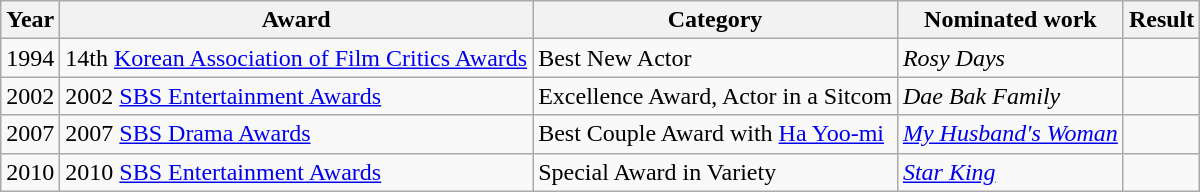<table class="wikitable">
<tr>
<th width=10>Year</th>
<th>Award</th>
<th>Category</th>
<th>Nominated work</th>
<th>Result</th>
</tr>
<tr>
<td>1994</td>
<td>14th <a href='#'>Korean Association of Film Critics Awards</a></td>
<td>Best New Actor</td>
<td><em>Rosy Days</em></td>
<td></td>
</tr>
<tr>
<td>2002</td>
<td>2002 <a href='#'>SBS Entertainment Awards</a></td>
<td>Excellence Award, Actor in a Sitcom</td>
<td><em>Dae Bak Family</em></td>
<td></td>
</tr>
<tr>
<td>2007</td>
<td>2007 <a href='#'>SBS Drama Awards</a></td>
<td>Best Couple Award with <a href='#'>Ha Yoo-mi</a></td>
<td><em><a href='#'>My Husband's Woman</a></em></td>
<td></td>
</tr>
<tr>
<td>2010</td>
<td>2010 <a href='#'>SBS Entertainment Awards</a></td>
<td>Special Award in Variety</td>
<td><em><a href='#'>Star King</a></em></td>
<td></td>
</tr>
</table>
